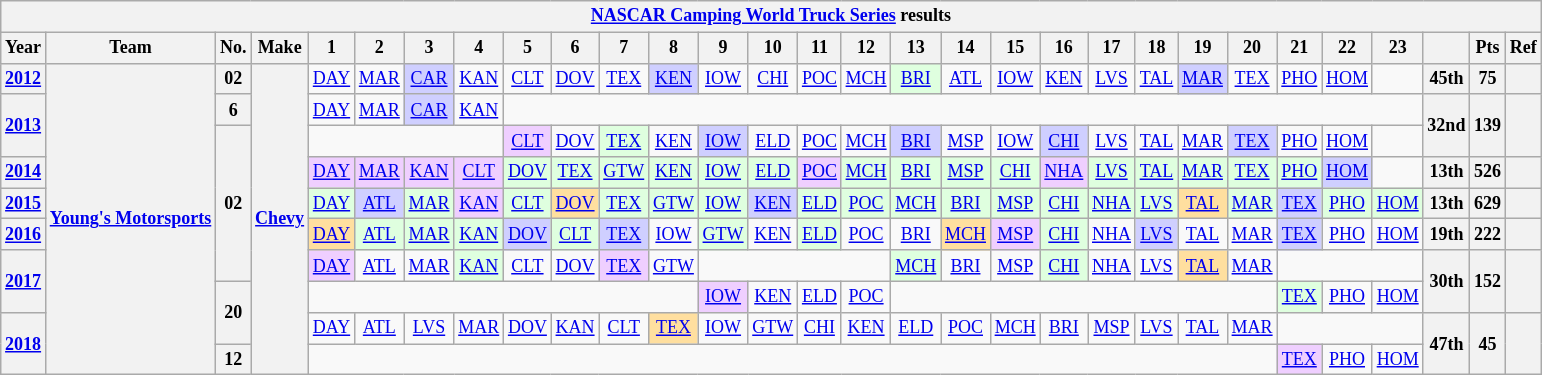<table class="wikitable" style="text-align:center; font-size:75%">
<tr>
<th colspan=30><a href='#'>NASCAR Camping World Truck Series</a> results</th>
</tr>
<tr>
<th>Year</th>
<th>Team</th>
<th>No.</th>
<th>Make</th>
<th>1</th>
<th>2</th>
<th>3</th>
<th>4</th>
<th>5</th>
<th>6</th>
<th>7</th>
<th>8</th>
<th>9</th>
<th>10</th>
<th>11</th>
<th>12</th>
<th>13</th>
<th>14</th>
<th>15</th>
<th>16</th>
<th>17</th>
<th>18</th>
<th>19</th>
<th>20</th>
<th>21</th>
<th>22</th>
<th>23</th>
<th></th>
<th>Pts</th>
<th>Ref</th>
</tr>
<tr>
<th><a href='#'>2012</a></th>
<th rowspan=10><a href='#'>Young's Motorsports</a></th>
<th>02</th>
<th rowspan=10><a href='#'>Chevy</a></th>
<td><a href='#'>DAY</a></td>
<td><a href='#'>MAR</a></td>
<td style="background:#CFCFFF;"><a href='#'>CAR</a><br></td>
<td><a href='#'>KAN</a></td>
<td><a href='#'>CLT</a></td>
<td><a href='#'>DOV</a></td>
<td><a href='#'>TEX</a></td>
<td style="background:#CFCFFF;"><a href='#'>KEN</a><br></td>
<td><a href='#'>IOW</a></td>
<td><a href='#'>CHI</a></td>
<td><a href='#'>POC</a></td>
<td><a href='#'>MCH</a></td>
<td style="background:#DFFFDF;"><a href='#'>BRI</a><br></td>
<td><a href='#'>ATL</a></td>
<td><a href='#'>IOW</a></td>
<td><a href='#'>KEN</a></td>
<td><a href='#'>LVS</a></td>
<td><a href='#'>TAL</a></td>
<td style="background:#CFCFFF;"><a href='#'>MAR</a><br></td>
<td><a href='#'>TEX</a></td>
<td><a href='#'>PHO</a></td>
<td><a href='#'>HOM</a></td>
<td></td>
<th>45th</th>
<th>75</th>
<th></th>
</tr>
<tr>
<th rowspan=2><a href='#'>2013</a></th>
<th>6</th>
<td><a href='#'>DAY</a></td>
<td><a href='#'>MAR</a></td>
<td style="background:#CFCFFF;"><a href='#'>CAR</a><br></td>
<td><a href='#'>KAN</a></td>
<td colspan=19></td>
<th rowspan=2>32nd</th>
<th rowspan=2>139</th>
<th rowspan=2></th>
</tr>
<tr>
<th rowspan=5>02</th>
<td colspan=4></td>
<td style="background:#EFCFFF;"><a href='#'>CLT</a><br></td>
<td><a href='#'>DOV</a></td>
<td style="background:#DFFFDF;"><a href='#'>TEX</a><br></td>
<td><a href='#'>KEN</a></td>
<td style="background:#CFCFFF;"><a href='#'>IOW</a><br></td>
<td><a href='#'>ELD</a></td>
<td><a href='#'>POC</a></td>
<td><a href='#'>MCH</a></td>
<td style="background:#CFCFFF;"><a href='#'>BRI</a><br></td>
<td><a href='#'>MSP</a></td>
<td><a href='#'>IOW</a></td>
<td style="background:#CFCFFF;"><a href='#'>CHI</a><br></td>
<td><a href='#'>LVS</a></td>
<td><a href='#'>TAL</a></td>
<td><a href='#'>MAR</a></td>
<td style="background:#CFCFFF;"><a href='#'>TEX</a><br></td>
<td><a href='#'>PHO</a></td>
<td><a href='#'>HOM</a></td>
<td></td>
</tr>
<tr>
<th><a href='#'>2014</a></th>
<td style="background:#EFCFFF;"><a href='#'>DAY</a><br></td>
<td style="background:#EFCFFF;"><a href='#'>MAR</a><br></td>
<td style="background:#EFCFFF;"><a href='#'>KAN</a><br></td>
<td style="background:#EFCFFF;"><a href='#'>CLT</a><br></td>
<td style="background:#DFFFDF;"><a href='#'>DOV</a><br></td>
<td style="background:#DFFFDF;"><a href='#'>TEX</a><br></td>
<td style="background:#DFFFDF;"><a href='#'>GTW</a><br></td>
<td style="background:#DFFFDF;"><a href='#'>KEN</a><br></td>
<td style="background:#DFFFDF;"><a href='#'>IOW</a><br></td>
<td style="background:#DFFFDF;"><a href='#'>ELD</a><br></td>
<td style="background:#EFCFFF;"><a href='#'>POC</a><br></td>
<td style="background:#DFFFDF;"><a href='#'>MCH</a><br></td>
<td style="background:#DFFFDF;"><a href='#'>BRI</a><br></td>
<td style="background:#DFFFDF;"><a href='#'>MSP</a><br></td>
<td style="background:#DFFFDF;"><a href='#'>CHI</a><br></td>
<td style="background:#EFCFFF;"><a href='#'>NHA</a><br></td>
<td style="background:#DFFFDF;"><a href='#'>LVS</a><br></td>
<td style="background:#DFFFDF;"><a href='#'>TAL</a><br></td>
<td style="background:#DFFFDF;"><a href='#'>MAR</a><br></td>
<td style="background:#DFFFDF;"><a href='#'>TEX</a><br></td>
<td style="background:#DFFFDF;"><a href='#'>PHO</a><br></td>
<td style="background:#CFCFFF;"><a href='#'>HOM</a><br></td>
<td></td>
<th>13th</th>
<th>526</th>
<th></th>
</tr>
<tr>
<th><a href='#'>2015</a></th>
<td style="background:#DFFFDF;"><a href='#'>DAY</a><br></td>
<td style="background:#CFCFFF;"><a href='#'>ATL</a><br></td>
<td style="background:#DFFFDF;"><a href='#'>MAR</a><br></td>
<td style="background:#EFCFFF;"><a href='#'>KAN</a><br></td>
<td style="background:#DFFFDF;"><a href='#'>CLT</a><br></td>
<td style="background:#FFDF9F;"><a href='#'>DOV</a><br></td>
<td style="background:#DFFFDF;"><a href='#'>TEX</a><br></td>
<td style="background:#DFFFDF;"><a href='#'>GTW</a><br></td>
<td style="background:#DFFFDF;"><a href='#'>IOW</a><br></td>
<td style="background:#CFCFFF;"><a href='#'>KEN</a><br></td>
<td style="background:#DFFFDF;"><a href='#'>ELD</a><br></td>
<td style="background:#DFFFDF;"><a href='#'>POC</a><br></td>
<td style="background:#DFFFDF;"><a href='#'>MCH</a><br></td>
<td style="background:#DFFFDF;"><a href='#'>BRI</a><br></td>
<td style="background:#DFFFDF;"><a href='#'>MSP</a><br></td>
<td style="background:#DFFFDF;"><a href='#'>CHI</a><br></td>
<td style="background:#DFFFDF;"><a href='#'>NHA</a><br></td>
<td style="background:#DFFFDF;"><a href='#'>LVS</a><br></td>
<td style="background:#FFDF9F;"><a href='#'>TAL</a><br></td>
<td style="background:#DFFFDF;"><a href='#'>MAR</a><br></td>
<td style="background:#CFCFFF;"><a href='#'>TEX</a><br></td>
<td style="background:#DFFFDF;"><a href='#'>PHO</a><br></td>
<td style="background:#DFFFDF;"><a href='#'>HOM</a><br></td>
<th>13th</th>
<th>629</th>
<th></th>
</tr>
<tr>
<th><a href='#'>2016</a></th>
<td style="background:#FFDF9F;"><a href='#'>DAY</a><br></td>
<td style="background:#DFFFDF;"><a href='#'>ATL</a><br></td>
<td style="background:#DFFFDF;"><a href='#'>MAR</a><br></td>
<td style="background:#DFFFDF;"><a href='#'>KAN</a><br></td>
<td style="background:#CFCFFF;"><a href='#'>DOV</a><br></td>
<td style="background:#DFFFDF;"><a href='#'>CLT</a><br></td>
<td style="background:#CFCFFF;"><a href='#'>TEX</a><br></td>
<td><a href='#'>IOW</a></td>
<td style="background:#DFFFDF;"><a href='#'>GTW</a><br></td>
<td><a href='#'>KEN</a></td>
<td style="background:#DFFFDF;"><a href='#'>ELD</a><br></td>
<td><a href='#'>POC</a></td>
<td><a href='#'>BRI</a></td>
<td style="background:#FFDF9F;"><a href='#'>MCH</a><br></td>
<td style="background:#EFCFFF;"><a href='#'>MSP</a><br></td>
<td style="background:#DFFFDF;"><a href='#'>CHI</a><br></td>
<td><a href='#'>NHA</a></td>
<td style="background:#CFCFFF;"><a href='#'>LVS</a><br></td>
<td><a href='#'>TAL</a></td>
<td><a href='#'>MAR</a></td>
<td style="background:#CFCFFF;"><a href='#'>TEX</a><br></td>
<td><a href='#'>PHO</a></td>
<td><a href='#'>HOM</a></td>
<th>19th</th>
<th>222</th>
<th></th>
</tr>
<tr>
<th rowspan=2><a href='#'>2017</a></th>
<td style="background:#EFCFFF;"><a href='#'>DAY</a><br></td>
<td><a href='#'>ATL</a></td>
<td><a href='#'>MAR</a></td>
<td style="background:#DFFFDF;"><a href='#'>KAN</a><br></td>
<td><a href='#'>CLT</a></td>
<td><a href='#'>DOV</a></td>
<td style="background:#EFCFFF;"><a href='#'>TEX</a><br></td>
<td><a href='#'>GTW</a></td>
<td colspan=4></td>
<td style="background:#DFFFDF;"><a href='#'>MCH</a><br></td>
<td><a href='#'>BRI</a></td>
<td><a href='#'>MSP</a></td>
<td style="background:#DFFFDF;"><a href='#'>CHI</a><br></td>
<td><a href='#'>NHA</a></td>
<td><a href='#'>LVS</a></td>
<td style="background:#FFDF9F;"><a href='#'>TAL</a><br></td>
<td><a href='#'>MAR</a></td>
<td colspan=3></td>
<th rowspan=2>30th</th>
<th rowspan=2>152</th>
<th rowspan=2></th>
</tr>
<tr>
<th rowspan=2>20</th>
<td colspan=8></td>
<td style="background:#EFCFFF;"><a href='#'>IOW</a><br></td>
<td><a href='#'>KEN</a></td>
<td><a href='#'>ELD</a></td>
<td><a href='#'>POC</a></td>
<td colspan=8></td>
<td style="background:#DFFFDF;"><a href='#'>TEX</a><br></td>
<td><a href='#'>PHO</a></td>
<td><a href='#'>HOM</a></td>
</tr>
<tr>
<th rowspan=2><a href='#'>2018</a></th>
<td><a href='#'>DAY</a></td>
<td><a href='#'>ATL</a></td>
<td><a href='#'>LVS</a></td>
<td><a href='#'>MAR</a></td>
<td><a href='#'>DOV</a></td>
<td><a href='#'>KAN</a></td>
<td><a href='#'>CLT</a></td>
<td style="background:#FFDF9F;"><a href='#'>TEX</a><br></td>
<td><a href='#'>IOW</a></td>
<td><a href='#'>GTW</a></td>
<td><a href='#'>CHI</a></td>
<td><a href='#'>KEN</a></td>
<td><a href='#'>ELD</a></td>
<td><a href='#'>POC</a></td>
<td><a href='#'>MCH</a></td>
<td><a href='#'>BRI</a></td>
<td><a href='#'>MSP</a></td>
<td><a href='#'>LVS</a></td>
<td><a href='#'>TAL</a></td>
<td><a href='#'>MAR</a></td>
<td colspan=3></td>
<th rowspan=2>47th</th>
<th rowspan=2>45</th>
<th rowspan=2></th>
</tr>
<tr>
<th>12</th>
<td colspan=20></td>
<td style="background:#EFCFFF;"><a href='#'>TEX</a><br></td>
<td><a href='#'>PHO</a></td>
<td><a href='#'>HOM</a></td>
</tr>
</table>
